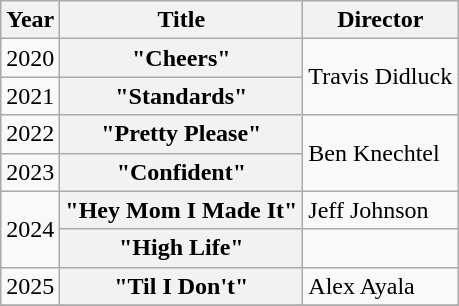<table class="wikitable plainrowheaders">
<tr>
<th scope="col">Year</th>
<th scope="col">Title</th>
<th scope="col">Director</th>
</tr>
<tr>
<td>2020</td>
<th scope="row">"Cheers"</th>
<td rowspan="2">Travis Didluck</td>
</tr>
<tr>
<td>2021</td>
<th scope="row">"Standards"</th>
</tr>
<tr>
<td>2022</td>
<th scope="row">"Pretty Please"</th>
<td rowspan="2">Ben Knechtel</td>
</tr>
<tr>
<td>2023</td>
<th scope="row">"Confident"<br></th>
</tr>
<tr>
<td rowspan="2">2024</td>
<th scope="row">"Hey Mom I Made It"</th>
<td>Jeff Johnson</td>
</tr>
<tr>
<th scope="row">"High Life"</th>
<td></td>
</tr>
<tr>
<td>2025</td>
<th scope="row">"Til I Don't"</th>
<td>Alex Ayala</td>
</tr>
<tr>
</tr>
</table>
